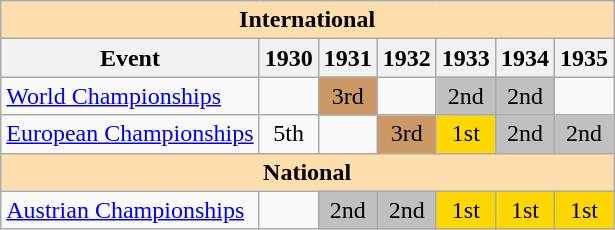<table class="wikitable" style="text-align:center">
<tr>
<th style="background-color: #ffdead; " colspan=7 align=center>International</th>
</tr>
<tr>
<th>Event</th>
<th>1930</th>
<th>1931</th>
<th>1932</th>
<th>1933</th>
<th>1934</th>
<th>1935</th>
</tr>
<tr>
<td align=left><a href='#'>World Championships</a></td>
<td></td>
<td bgcolor=cc9966>3rd</td>
<td></td>
<td bgcolor=silver>2nd</td>
<td bgcolor=silver>2nd</td>
<td></td>
</tr>
<tr>
<td align=left><a href='#'>European Championships</a></td>
<td>5th</td>
<td></td>
<td bgcolor=cc9966>3rd</td>
<td bgcolor=gold>1st</td>
<td bgcolor=silver>2nd</td>
<td bgcolor=silver>2nd</td>
</tr>
<tr>
<th style="background-color: #ffdead; " colspan=7 align=center>National</th>
</tr>
<tr>
<td align=left><a href='#'>Austrian Championships</a></td>
<td></td>
<td bgcolor=silver>2nd</td>
<td bgcolor=silver>2nd</td>
<td bgcolor=gold>1st</td>
<td bgcolor=gold>1st</td>
<td bgcolor=gold>1st</td>
</tr>
</table>
